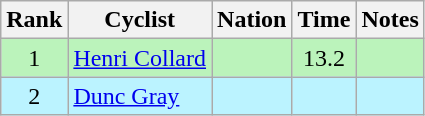<table class="wikitable sortable" style="text-align:center">
<tr>
<th>Rank</th>
<th>Cyclist</th>
<th>Nation</th>
<th>Time</th>
<th>Notes</th>
</tr>
<tr style="background:#bbf3bb;">
<td>1</td>
<td align=left><a href='#'>Henri Collard</a></td>
<td align=left></td>
<td>13.2</td>
<td></td>
</tr>
<tr bgcolor=bbf3ff>
<td>2</td>
<td align=left><a href='#'>Dunc Gray</a></td>
<td align=left></td>
<td></td>
<td></td>
</tr>
</table>
